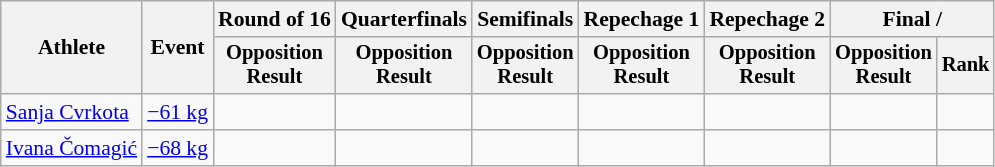<table class="wikitable" style="font-size:90%">
<tr>
<th rowspan="2">Athlete</th>
<th rowspan="2">Event</th>
<th>Round of 16</th>
<th>Quarterfinals</th>
<th>Semifinals</th>
<th>Repechage 1</th>
<th>Repechage 2</th>
<th colspan=2>Final / </th>
</tr>
<tr style="font-size:95%">
<th>Opposition<br>Result</th>
<th>Opposition<br>Result</th>
<th>Opposition<br>Result</th>
<th>Opposition<br>Result</th>
<th>Opposition<br>Result</th>
<th>Opposition<br>Result</th>
<th>Rank</th>
</tr>
<tr align=center>
<td align=left><a href='#'>Sanja Cvrkota</a></td>
<td align=left><a href='#'>−61 kg</a></td>
<td></td>
<td></td>
<td></td>
<td></td>
<td></td>
<td></td>
<td></td>
</tr>
<tr align=center>
<td align=left><a href='#'>Ivana Čomagić</a></td>
<td align=left><a href='#'>−68 kg</a></td>
<td></td>
<td></td>
<td></td>
<td></td>
<td></td>
<td></td>
<td></td>
</tr>
</table>
